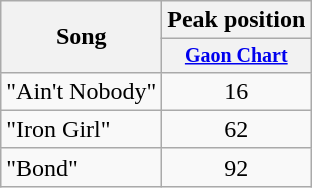<table class="wikitable" style="text-align:center;">
<tr>
<th rowspan="2">Song</th>
<th colspan="2">Peak position</th>
</tr>
<tr style="font-size:smaller;">
<th><a href='#'>Gaon Chart</a></th>
</tr>
<tr>
<td style="text-align:left;">"Ain't Nobody"</td>
<td>16</td>
</tr>
<tr>
<td style="text-align:left;">"Iron Girl"</td>
<td>62</td>
</tr>
<tr>
<td style="text-align:left;">"Bond"</td>
<td>92</td>
</tr>
</table>
